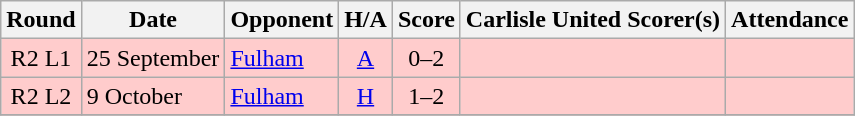<table class="wikitable" style="text-align:center">
<tr>
<th>Round</th>
<th>Date</th>
<th>Opponent</th>
<th>H/A</th>
<th>Score</th>
<th>Carlisle United Scorer(s)</th>
<th>Attendance</th>
</tr>
<tr bgcolor=#FFCCCC>
<td>R2 L1</td>
<td align=left>25 September</td>
<td align=left><a href='#'>Fulham</a></td>
<td><a href='#'>A</a></td>
<td>0–2</td>
<td align=left></td>
<td></td>
</tr>
<tr bgcolor=#FFCCCC>
<td>R2 L2</td>
<td align=left>9 October</td>
<td align=left><a href='#'>Fulham</a></td>
<td><a href='#'>H</a></td>
<td>1–2</td>
<td align=left></td>
<td></td>
</tr>
<tr>
</tr>
</table>
